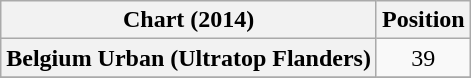<table class="wikitable sortable plainrowheaders">
<tr>
<th>Chart (2014)</th>
<th>Position</th>
</tr>
<tr>
<th scope="row">Belgium Urban (Ultratop Flanders)</th>
<td style="text-align:center;">39</td>
</tr>
<tr>
</tr>
</table>
